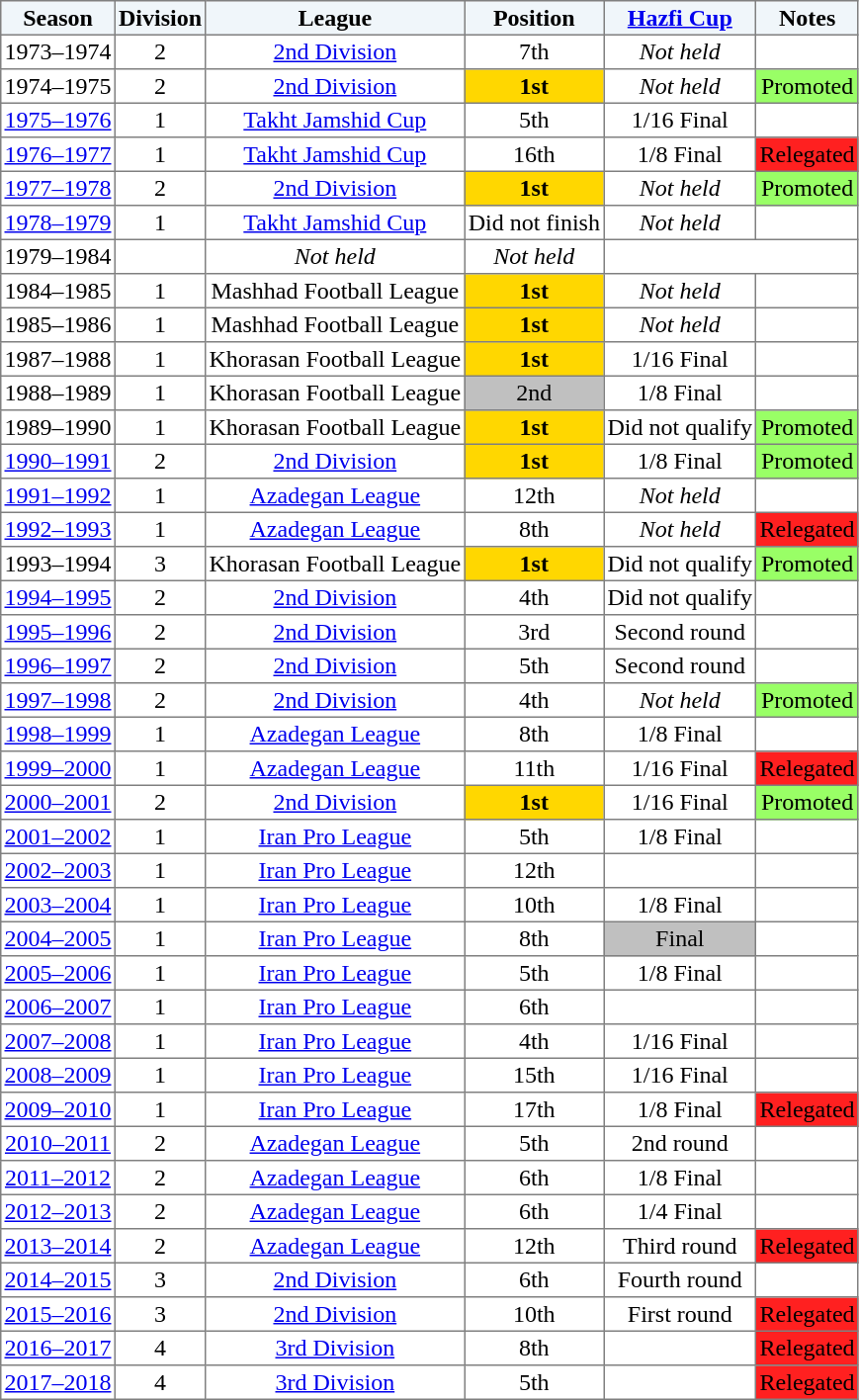<table border="1" cellpadding="2" style="border-collapse:collapse; text-align:center; font-size:normal">
<tr style="background:#f0f6fa;">
<th>Season</th>
<th>Division</th>
<th>League</th>
<th>Position</th>
<th><a href='#'>Hazfi Cup</a></th>
<th>Notes</th>
</tr>
<tr>
<td>1973–1974</td>
<td>2</td>
<td><a href='#'>2nd Division</a></td>
<td>7th</td>
<td><em>Not held</em></td>
<td></td>
</tr>
<tr>
<td>1974–1975</td>
<td>2</td>
<td><a href='#'>2nd Division</a></td>
<td bgcolor=gold><strong>1st</strong></td>
<td><em>Not held</em></td>
<td bgcolor=99FF66>Promoted</td>
</tr>
<tr>
<td><a href='#'>1975–1976</a></td>
<td>1</td>
<td><a href='#'>Takht Jamshid Cup</a></td>
<td>5th</td>
<td>1/16 Final</td>
<td></td>
</tr>
<tr>
<td><a href='#'>1976–1977</a></td>
<td>1</td>
<td><a href='#'>Takht Jamshid Cup</a></td>
<td>16th</td>
<td>1/8 Final</td>
<td bgcolor=FF2020>Relegated</td>
</tr>
<tr>
<td><a href='#'>1977–1978</a></td>
<td>2</td>
<td><a href='#'>2nd Division</a></td>
<td bgcolor=gold><strong>1st</strong></td>
<td><em>Not held</em></td>
<td bgcolor=99FF66>Promoted</td>
</tr>
<tr>
<td><a href='#'>1978–1979</a></td>
<td>1</td>
<td><a href='#'>Takht Jamshid Cup</a></td>
<td>Did not finish</td>
<td><em>Not held</em></td>
<td></td>
</tr>
<tr>
<td>1979–1984</td>
<td></td>
<td><em>Not held</em></td>
<td><em>Not held</em></td>
</tr>
<tr>
<td>1984–1985</td>
<td>1</td>
<td>Mashhad Football League</td>
<td bgcolor=gold><strong>1st</strong></td>
<td><em>Not held</em></td>
<td></td>
</tr>
<tr>
<td>1985–1986</td>
<td>1</td>
<td>Mashhad Football League</td>
<td bgcolor=gold><strong>1st</strong></td>
<td><em>Not held</em></td>
<td></td>
</tr>
<tr>
<td>1987–1988</td>
<td>1</td>
<td>Khorasan Football League</td>
<td bgcolor=gold><strong>1st</strong></td>
<td>1/16 Final</td>
<td></td>
</tr>
<tr>
<td>1988–1989</td>
<td>1</td>
<td>Khorasan Football League</td>
<td bgcolor=silver>2nd</td>
<td>1/8 Final</td>
<td></td>
</tr>
<tr>
<td>1989–1990</td>
<td>1</td>
<td>Khorasan Football League</td>
<td bgcolor=gold><strong>1st</strong></td>
<td>Did not qualify</td>
<td bgcolor=99FF66>Promoted</td>
</tr>
<tr>
<td><a href='#'>1990–1991</a></td>
<td>2</td>
<td><a href='#'>2nd Division</a></td>
<td bgcolor=gold><strong>1st</strong></td>
<td>1/8 Final</td>
<td bgcolor=99FF66>Promoted</td>
</tr>
<tr>
<td><a href='#'>1991–1992</a></td>
<td>1</td>
<td><a href='#'>Azadegan League</a></td>
<td>12th</td>
<td><em>Not held</em></td>
<td></td>
</tr>
<tr>
<td><a href='#'>1992–1993</a></td>
<td>1</td>
<td><a href='#'>Azadegan League</a></td>
<td>8th</td>
<td><em>Not held</em></td>
<td bgcolor=FF2020>Relegated</td>
</tr>
<tr>
<td>1993–1994</td>
<td>3</td>
<td>Khorasan Football League</td>
<td bgcolor=gold><strong>1st</strong></td>
<td>Did not qualify</td>
<td bgcolor=99FF66>Promoted</td>
</tr>
<tr>
<td><a href='#'>1994–1995</a></td>
<td>2</td>
<td><a href='#'>2nd Division</a></td>
<td>4th</td>
<td>Did not qualify</td>
<td></td>
</tr>
<tr>
<td><a href='#'>1995–1996</a></td>
<td>2</td>
<td><a href='#'>2nd Division</a></td>
<td>3rd</td>
<td>Second round</td>
<td></td>
</tr>
<tr>
<td><a href='#'>1996–1997</a></td>
<td>2</td>
<td><a href='#'>2nd Division</a></td>
<td>5th</td>
<td>Second round</td>
<td></td>
</tr>
<tr>
<td><a href='#'>1997–1998</a></td>
<td>2</td>
<td><a href='#'>2nd Division</a></td>
<td>4th</td>
<td><em>Not held</em></td>
<td bgcolor=99FF66>Promoted</td>
</tr>
<tr>
<td><a href='#'>1998–1999</a></td>
<td>1</td>
<td><a href='#'>Azadegan League</a></td>
<td>8th</td>
<td>1/8 Final</td>
<td></td>
</tr>
<tr>
<td><a href='#'>1999–2000</a></td>
<td>1</td>
<td><a href='#'>Azadegan League</a></td>
<td>11th</td>
<td>1/16 Final</td>
<td bgcolor=FF2020>Relegated</td>
</tr>
<tr>
<td><a href='#'>2000–2001</a></td>
<td>2</td>
<td><a href='#'>2nd Division</a></td>
<td bgcolor=gold><strong>1st</strong></td>
<td>1/16 Final</td>
<td bgcolor=99FF66>Promoted</td>
</tr>
<tr>
<td><a href='#'>2001–2002</a></td>
<td>1</td>
<td><a href='#'>Iran Pro League</a></td>
<td>5th</td>
<td>1/8 Final</td>
<td></td>
</tr>
<tr>
<td><a href='#'>2002–2003</a></td>
<td>1</td>
<td><a href='#'>Iran Pro League</a></td>
<td>12th</td>
<td></td>
<td></td>
</tr>
<tr>
<td><a href='#'>2003–2004</a></td>
<td>1</td>
<td><a href='#'>Iran Pro League</a></td>
<td>10th</td>
<td>1/8 Final</td>
<td></td>
</tr>
<tr>
<td><a href='#'>2004–2005</a></td>
<td>1</td>
<td><a href='#'>Iran Pro League</a></td>
<td>8th</td>
<td bgcolor=silver>Final</td>
<td></td>
</tr>
<tr>
<td><a href='#'>2005–2006</a></td>
<td>1</td>
<td><a href='#'>Iran Pro League</a></td>
<td>5th</td>
<td>1/8 Final</td>
<td></td>
</tr>
<tr>
<td><a href='#'>2006–2007</a></td>
<td>1</td>
<td><a href='#'>Iran Pro League</a></td>
<td>6th</td>
<td></td>
<td></td>
</tr>
<tr>
<td><a href='#'>2007–2008</a></td>
<td>1</td>
<td><a href='#'>Iran Pro League</a></td>
<td>4th</td>
<td>1/16 Final</td>
<td></td>
</tr>
<tr>
<td><a href='#'>2008–2009</a></td>
<td>1</td>
<td><a href='#'>Iran Pro League</a></td>
<td>15th</td>
<td>1/16 Final</td>
<td></td>
</tr>
<tr>
<td><a href='#'>2009–2010</a></td>
<td>1</td>
<td><a href='#'>Iran Pro League</a></td>
<td>17th</td>
<td>1/8 Final</td>
<td bgcolor=FF2020>Relegated</td>
</tr>
<tr>
<td><a href='#'>2010–2011</a></td>
<td>2</td>
<td><a href='#'>Azadegan League</a></td>
<td>5th</td>
<td>2nd round</td>
<td></td>
</tr>
<tr>
<td><a href='#'>2011–2012</a></td>
<td>2</td>
<td><a href='#'>Azadegan League</a></td>
<td>6th</td>
<td>1/8 Final</td>
<td></td>
</tr>
<tr>
<td><a href='#'>2012–2013</a></td>
<td>2</td>
<td><a href='#'>Azadegan League</a></td>
<td>6th</td>
<td>1/4 Final</td>
<td></td>
</tr>
<tr>
<td><a href='#'>2013–2014</a></td>
<td>2</td>
<td><a href='#'>Azadegan League</a></td>
<td>12th</td>
<td>Third round</td>
<td bgcolor=FF2020>Relegated</td>
</tr>
<tr>
<td><a href='#'>2014–2015</a></td>
<td>3</td>
<td><a href='#'>2nd Division</a></td>
<td>6th</td>
<td>Fourth round</td>
<td></td>
</tr>
<tr>
<td><a href='#'>2015–2016</a></td>
<td>3</td>
<td><a href='#'>2nd Division</a></td>
<td>10th</td>
<td>First round</td>
<td bgcolor=FF2020>Relegated</td>
</tr>
<tr>
<td><a href='#'>2016–2017</a></td>
<td>4</td>
<td><a href='#'>3rd Division</a></td>
<td>8th</td>
<td></td>
<td bgcolor=FF2020>Relegated</td>
</tr>
<tr>
<td><a href='#'>2017–2018</a></td>
<td>4</td>
<td><a href='#'>3rd Division</a></td>
<td>5th</td>
<td></td>
<td bgcolor=FF2020>Relegated</td>
</tr>
</table>
